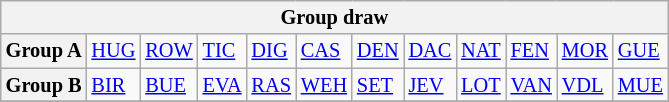<table class="wikitable" style="text-align:center; font-size:85%">
<tr>
<th colspan="12">Group draw</th>
</tr>
<tr>
<th>Group A</th>
<td align="left"> <a href='#'>HUG</a></td>
<td align="left"> <a href='#'>ROW</a></td>
<td align="left"> <a href='#'>TIC</a></td>
<td align="left"> <a href='#'>DIG</a></td>
<td align="left"> <a href='#'>CAS</a></td>
<td align="left"> <a href='#'>DEN</a></td>
<td align="left"> <a href='#'>DAC</a></td>
<td align="left"> <a href='#'>NAT</a></td>
<td align="left"> <a href='#'>FEN</a></td>
<td align="left"> <a href='#'>MOR</a></td>
<td align="left"> <a href='#'>GUE</a></td>
</tr>
<tr>
<th>Group B</th>
<td align="left"> <a href='#'>BIR</a></td>
<td align="left"> <a href='#'>BUE</a></td>
<td align="left"> <a href='#'>EVA</a></td>
<td align="left"> <a href='#'>RAS</a></td>
<td align="left"> <a href='#'>WEH</a></td>
<td align="left"> <a href='#'>SET</a></td>
<td align="left"> <a href='#'>JEV</a></td>
<td align="left"> <a href='#'>LOT</a></td>
<td align="left"> <a href='#'>VAN</a></td>
<td align="left"> <a href='#'>VDL</a></td>
<td align="left"> <a href='#'>MUE</a></td>
</tr>
<tr>
</tr>
</table>
